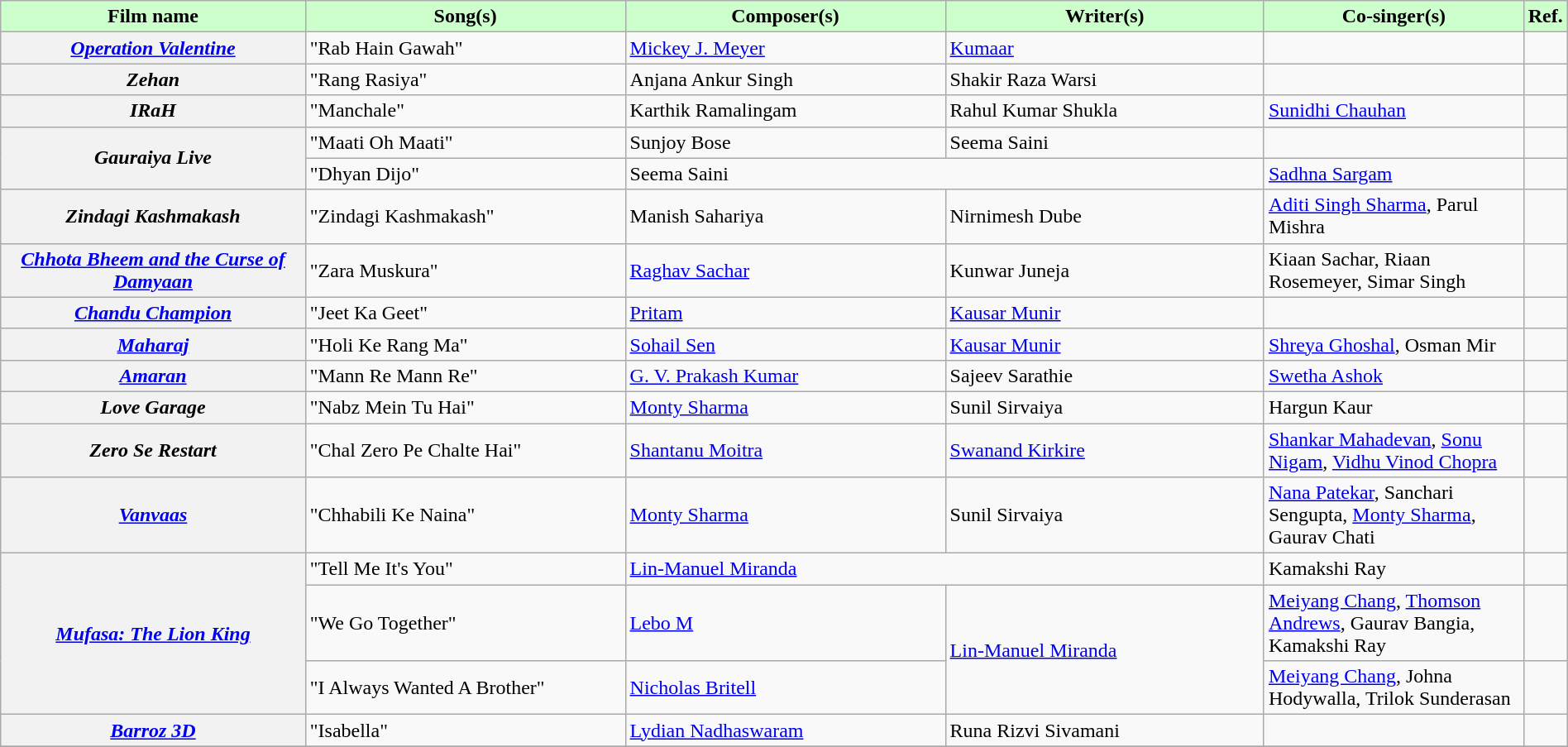<table class="wikitable plainrowheaders" style="width:100%;" textcolor:#000;">
<tr style="background:#cfc; text-align:center;">
<td scope="col" style="width:20%;"><strong>Film name</strong></td>
<td scope="col" style="width:21%;"><strong>Song(s)</strong></td>
<td scope="col" style="width:21%;"><strong>Composer(s)</strong></td>
<td scope="col" style="width:21%;"><strong>Writer(s)</strong></td>
<td scope="col" style="width:18%;"><strong>Co-singer(s)</strong></td>
<td scope="col" style="width:1%;"><strong>Ref.</strong></td>
</tr>
<tr>
<th><em><a href='#'>Operation Valentine</a></em></th>
<td>"Rab Hain Gawah"</td>
<td><a href='#'>Mickey J. Meyer</a></td>
<td><a href='#'>Kumaar</a></td>
<td></td>
<td></td>
</tr>
<tr>
<th><em>Zehan</em></th>
<td>"Rang Rasiya"</td>
<td>Anjana Ankur Singh</td>
<td>Shakir Raza Warsi</td>
<td></td>
<td></td>
</tr>
<tr>
<th><em>IRaH</em></th>
<td>"Manchale"</td>
<td>Karthik Ramalingam</td>
<td>Rahul Kumar Shukla</td>
<td><a href='#'>Sunidhi Chauhan</a></td>
<td></td>
</tr>
<tr>
<th rowspan=2><em>Gauraiya Live</em></th>
<td>"Maati Oh Maati"</td>
<td>Sunjoy Bose</td>
<td>Seema Saini</td>
<td></td>
<td></td>
</tr>
<tr>
<td>"Dhyan Dijo"</td>
<td colspan=2>Seema Saini</td>
<td><a href='#'>Sadhna Sargam</a></td>
<td></td>
</tr>
<tr>
<th><em>Zindagi Kashmakash</em></th>
<td>"Zindagi Kashmakash"</td>
<td>Manish Sahariya</td>
<td>Nirnimesh Dube</td>
<td><a href='#'>Aditi Singh Sharma</a>, Parul Mishra</td>
<td></td>
</tr>
<tr>
<th><em><a href='#'>Chhota Bheem and the Curse of Damyaan</a></em></th>
<td>"Zara Muskura"</td>
<td><a href='#'>Raghav Sachar</a></td>
<td>Kunwar Juneja</td>
<td>Kiaan Sachar, Riaan Rosemeyer, Simar Singh</td>
<td></td>
</tr>
<tr>
<th><em><a href='#'>Chandu Champion</a></em></th>
<td>"Jeet Ka Geet"</td>
<td><a href='#'>Pritam</a></td>
<td><a href='#'>Kausar Munir</a></td>
<td></td>
<td></td>
</tr>
<tr>
<th><em><a href='#'>Maharaj</a></em></th>
<td>"Holi Ke Rang Ma"</td>
<td><a href='#'>Sohail Sen</a></td>
<td><a href='#'>Kausar Munir</a></td>
<td><a href='#'>Shreya Ghoshal</a>, Osman Mir</td>
<td></td>
</tr>
<tr>
<th><em><a href='#'>Amaran</a></em></th>
<td>"Mann Re Mann Re"</td>
<td><a href='#'>G. V. Prakash Kumar</a></td>
<td>Sajeev Sarathie</td>
<td><a href='#'>Swetha Ashok</a></td>
<td></td>
</tr>
<tr>
<th><em>Love Garage</em></th>
<td>"Nabz Mein Tu Hai"</td>
<td><a href='#'>Monty Sharma</a></td>
<td>Sunil Sirvaiya</td>
<td>Hargun Kaur</td>
<td></td>
</tr>
<tr>
<th><em>Zero Se Restart</em></th>
<td>"Chal Zero Pe Chalte Hai"</td>
<td><a href='#'>Shantanu Moitra</a></td>
<td><a href='#'>Swanand Kirkire</a></td>
<td><a href='#'>Shankar Mahadevan</a>, <a href='#'>Sonu Nigam</a>, <a href='#'>Vidhu Vinod Chopra</a></td>
<td></td>
</tr>
<tr>
<th><em><a href='#'>Vanvaas</a></em></th>
<td>"Chhabili Ke Naina"</td>
<td><a href='#'>Monty Sharma</a></td>
<td>Sunil Sirvaiya</td>
<td><a href='#'>Nana Patekar</a>, Sanchari Sengupta, <a href='#'>Monty Sharma</a>, Gaurav Chati</td>
<td></td>
</tr>
<tr>
<th rowspan=3><em><a href='#'>Mufasa: The Lion King</a></em></th>
<td>"Tell Me It's You"</td>
<td colspan=2><a href='#'>Lin-Manuel Miranda</a></td>
<td>Kamakshi Ray</td>
<td></td>
</tr>
<tr>
<td>"We Go Together"</td>
<td><a href='#'>Lebo M</a></td>
<td rowspan=2><a href='#'>Lin-Manuel Miranda</a></td>
<td><a href='#'>Meiyang Chang</a>, <a href='#'>Thomson Andrews</a>, Gaurav Bangia, Kamakshi Ray</td>
<td></td>
</tr>
<tr>
<td>"I Always Wanted A Brother"</td>
<td><a href='#'>Nicholas Britell</a></td>
<td><a href='#'>Meiyang Chang</a>, Johna Hodywalla, Trilok Sunderasan</td>
<td></td>
</tr>
<tr>
<th><em><a href='#'>Barroz 3D</a></em></th>
<td>"Isabella"</td>
<td><a href='#'>Lydian Nadhaswaram</a></td>
<td>Runa Rizvi Sivamani</td>
<td></td>
<td></td>
</tr>
<tr>
</tr>
</table>
